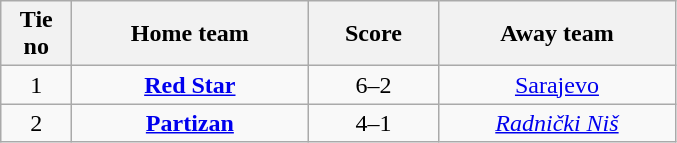<table class="wikitable" style="text-align:center">
<tr>
<th width=40>Tie no</th>
<th width=150>Home team</th>
<th width=80>Score</th>
<th width=150>Away team</th>
</tr>
<tr>
<td>1</td>
<td><strong><a href='#'>Red Star</a></strong></td>
<td>6–2</td>
<td><a href='#'>Sarajevo</a></td>
</tr>
<tr>
<td>2</td>
<td><strong><a href='#'>Partizan</a></strong></td>
<td>4–1</td>
<td><em><a href='#'>Radnički Niš</a></em></td>
</tr>
</table>
